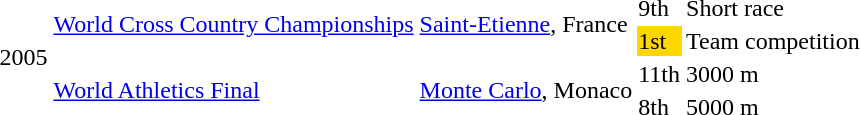<table>
<tr>
<td rowspan=4>2005</td>
<td rowspan=2><a href='#'>World Cross Country Championships</a></td>
<td rowspan=2><a href='#'>Saint-Etienne</a>, France</td>
<td>9th</td>
<td>Short race</td>
</tr>
<tr>
<td bgcolor="gold">1st</td>
<td>Team competition</td>
</tr>
<tr>
<td rowspan=2><a href='#'>World Athletics Final</a></td>
<td rowspan=2><a href='#'>Monte Carlo</a>, Monaco</td>
<td>11th</td>
<td>3000 m</td>
</tr>
<tr>
<td>8th</td>
<td>5000 m</td>
</tr>
</table>
